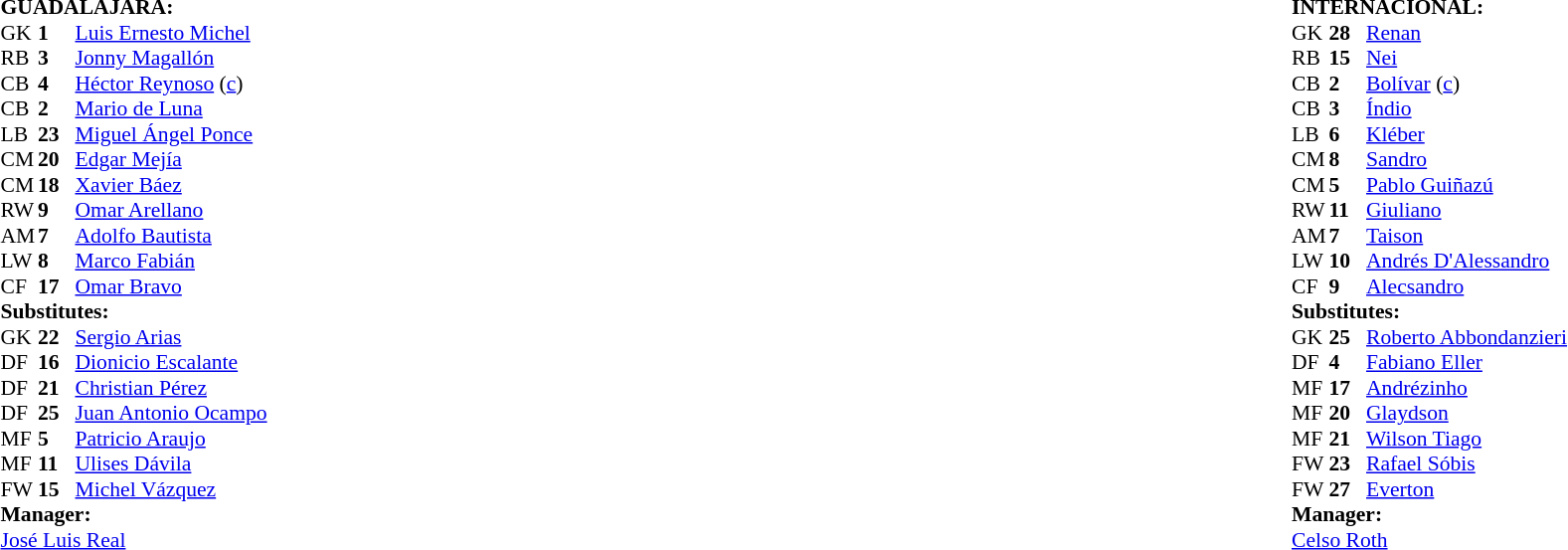<table width="100%">
<tr>
<td valign="top" width="52%"><br><table style="font-size: 90%" cellspacing="0" cellpadding="0">
<tr>
<td colspan="4"><strong>GUADALAJARA:</strong></td>
</tr>
<tr>
<th width=25></th>
<th width=25></th>
</tr>
<tr>
<td>GK</td>
<td><strong>1</strong></td>
<td> <a href='#'>Luis Ernesto Michel</a></td>
</tr>
<tr>
<td>RB</td>
<td><strong>3</strong></td>
<td> <a href='#'>Jonny Magallón</a></td>
</tr>
<tr>
<td>CB</td>
<td><strong>4</strong></td>
<td> <a href='#'>Héctor Reynoso</a> (<a href='#'>c</a>)</td>
</tr>
<tr>
<td>CB</td>
<td><strong>2</strong></td>
<td> <a href='#'>Mario de Luna</a></td>
<td></td>
</tr>
<tr>
<td>LB</td>
<td><strong>23</strong></td>
<td> <a href='#'>Miguel Ángel Ponce</a></td>
</tr>
<tr>
<td>CM</td>
<td><strong>20</strong></td>
<td> <a href='#'>Edgar Mejía</a></td>
</tr>
<tr>
<td>CM</td>
<td><strong>18</strong></td>
<td> <a href='#'>Xavier Báez</a></td>
<td></td>
<td></td>
</tr>
<tr>
<td>RW</td>
<td><strong>9</strong></td>
<td> <a href='#'>Omar Arellano</a></td>
<td></td>
<td></td>
</tr>
<tr>
<td>AM</td>
<td><strong>7</strong></td>
<td> <a href='#'>Adolfo Bautista</a></td>
</tr>
<tr>
<td>LW</td>
<td><strong>8</strong></td>
<td> <a href='#'>Marco Fabián</a></td>
<td></td>
<td></td>
</tr>
<tr>
<td>CF</td>
<td><strong>17</strong></td>
<td> <a href='#'>Omar Bravo</a></td>
</tr>
<tr>
<td colspan=3><strong>Substitutes:</strong></td>
</tr>
<tr>
<td>GK</td>
<td><strong>22</strong></td>
<td> <a href='#'>Sergio Arias</a></td>
</tr>
<tr>
<td>DF</td>
<td><strong>16</strong></td>
<td> <a href='#'>Dionicio Escalante</a></td>
<td></td>
<td></td>
</tr>
<tr>
<td>DF</td>
<td><strong>21</strong></td>
<td> <a href='#'>Christian Pérez</a></td>
</tr>
<tr>
<td>DF</td>
<td><strong>25</strong></td>
<td> <a href='#'>Juan Antonio Ocampo</a></td>
</tr>
<tr>
<td>MF</td>
<td><strong>5</strong></td>
<td> <a href='#'>Patricio Araujo</a></td>
<td></td>
<td></td>
</tr>
<tr>
<td>MF</td>
<td><strong>11</strong></td>
<td> <a href='#'>Ulises Dávila</a></td>
<td></td>
<td></td>
</tr>
<tr>
<td>FW</td>
<td><strong>15</strong></td>
<td> <a href='#'>Michel Vázquez</a></td>
</tr>
<tr>
<td colspan=3><strong>Manager:</strong></td>
</tr>
<tr>
<td colspan=4> <a href='#'>José Luis Real</a></td>
</tr>
</table>
</td>
<td valign="top" align="center"></td>
<td valign="top" width="50%"><br><table style="font-size: 90%" cellspacing="0" cellpadding="0" align=center>
<tr>
<td colspan="4"><strong>INTERNACIONAL:</strong></td>
</tr>
<tr>
<th width=25></th>
<th width=25></th>
</tr>
<tr>
<td>GK</td>
<td><strong>28</strong></td>
<td> <a href='#'>Renan</a></td>
</tr>
<tr>
<td>RB</td>
<td><strong>15</strong></td>
<td> <a href='#'>Nei</a></td>
</tr>
<tr>
<td>CB</td>
<td><strong>2</strong></td>
<td> <a href='#'>Bolívar</a> (<a href='#'>c</a>)</td>
</tr>
<tr>
<td>CB</td>
<td><strong>3</strong></td>
<td> <a href='#'>Índio</a></td>
</tr>
<tr>
<td>LB</td>
<td><strong>6</strong></td>
<td> <a href='#'>Kléber</a></td>
</tr>
<tr>
<td>CM</td>
<td><strong>8</strong></td>
<td> <a href='#'>Sandro</a></td>
<td></td>
</tr>
<tr>
<td>CM</td>
<td><strong>5</strong></td>
<td> <a href='#'>Pablo Guiñazú</a></td>
</tr>
<tr>
<td>RW</td>
<td><strong>11</strong></td>
<td> <a href='#'>Giuliano</a></td>
</tr>
<tr>
<td>AM</td>
<td><strong>7</strong></td>
<td> <a href='#'>Taison</a></td>
<td></td>
<td></td>
</tr>
<tr>
<td>LW</td>
<td><strong>10</strong></td>
<td> <a href='#'>Andrés D'Alessandro</a></td>
</tr>
<tr>
<td>CF</td>
<td><strong>9</strong></td>
<td> <a href='#'>Alecsandro</a></td>
<td></td>
<td></td>
</tr>
<tr>
<td colspan=3><strong>Substitutes:</strong></td>
</tr>
<tr>
<td>GK</td>
<td><strong>25</strong></td>
<td> <a href='#'>Roberto Abbondanzieri</a></td>
</tr>
<tr>
<td>DF</td>
<td><strong>4</strong></td>
<td> <a href='#'>Fabiano Eller</a></td>
</tr>
<tr>
<td>MF</td>
<td><strong>17</strong></td>
<td> <a href='#'>Andrézinho</a></td>
</tr>
<tr>
<td>MF</td>
<td><strong>20</strong></td>
<td> <a href='#'>Glaydson</a></td>
</tr>
<tr>
<td>MF</td>
<td><strong>21</strong></td>
<td> <a href='#'>Wilson Tiago</a></td>
<td></td>
<td></td>
</tr>
<tr>
<td>FW</td>
<td><strong>23</strong></td>
<td> <a href='#'>Rafael Sóbis</a></td>
</tr>
<tr>
<td>FW</td>
<td><strong>27</strong></td>
<td> <a href='#'>Everton</a></td>
<td></td>
<td></td>
</tr>
<tr>
<td colspan=3><strong>Manager:</strong></td>
</tr>
<tr>
<td colspan=4> <a href='#'>Celso Roth</a></td>
</tr>
</table>
</td>
</tr>
</table>
